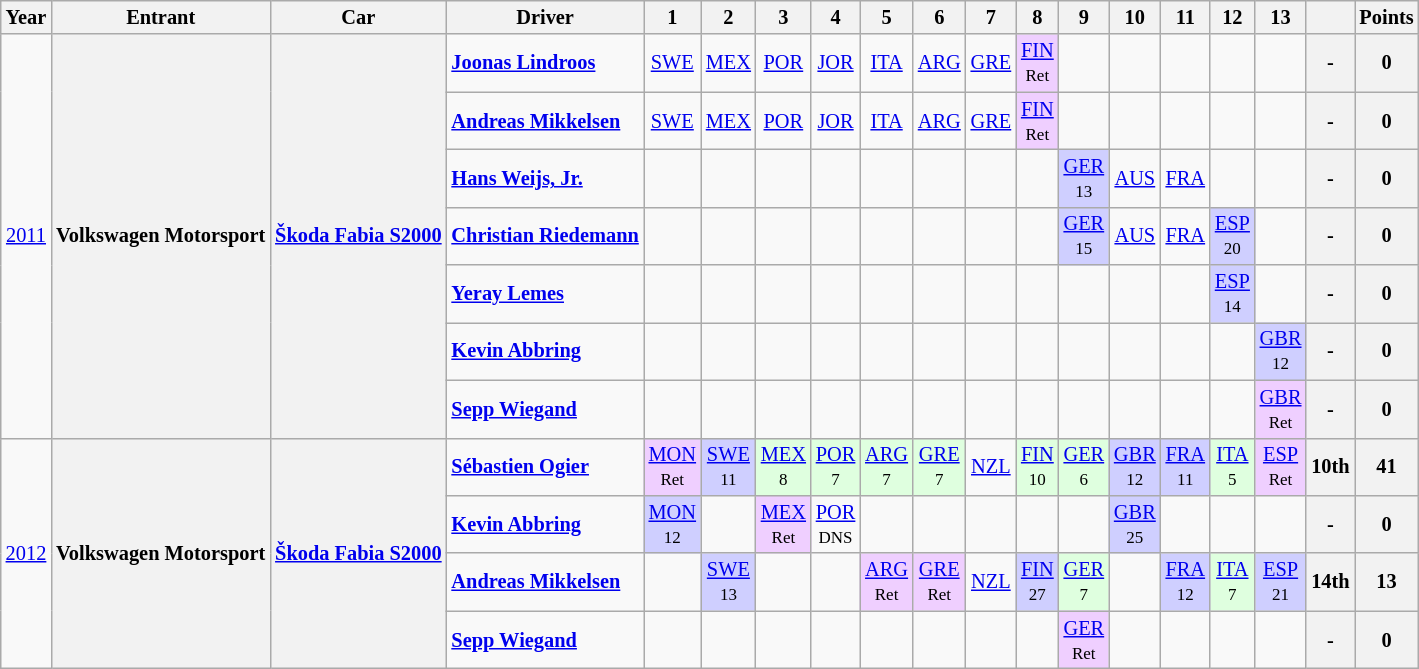<table class="wikitable" style="text-align:center; font-size:85%">
<tr>
<th>Year</th>
<th>Entrant</th>
<th>Car</th>
<th>Driver</th>
<th>1</th>
<th>2</th>
<th>3</th>
<th>4</th>
<th>5</th>
<th>6</th>
<th>7</th>
<th>8</th>
<th>9</th>
<th>10</th>
<th>11</th>
<th>12</th>
<th>13</th>
<th></th>
<th>Points</th>
</tr>
<tr>
<td rowspan="7"><a href='#'>2011</a></td>
<th rowspan="7">Volkswagen Motorsport</th>
<th rowspan="7"><a href='#'>Škoda Fabia S2000</a></th>
<td align="left"> <strong><a href='#'>Joonas Lindroos</a></strong></td>
<td><a href='#'>SWE</a></td>
<td><a href='#'>MEX</a></td>
<td><a href='#'>POR</a></td>
<td><a href='#'>JOR</a></td>
<td><a href='#'>ITA</a></td>
<td><a href='#'>ARG</a></td>
<td><a href='#'>GRE</a></td>
<td style="background:#EFCFFF;"><a href='#'>FIN</a><br><small>Ret</small></td>
<td></td>
<td></td>
<td></td>
<td></td>
<td></td>
<th>-</th>
<th>0</th>
</tr>
<tr>
<td align="left"> <strong><a href='#'>Andreas Mikkelsen</a></strong></td>
<td><a href='#'>SWE</a></td>
<td><a href='#'>MEX</a></td>
<td><a href='#'>POR</a></td>
<td><a href='#'>JOR</a></td>
<td><a href='#'>ITA</a></td>
<td><a href='#'>ARG</a></td>
<td><a href='#'>GRE</a></td>
<td style="background:#EFCFFF;"><a href='#'>FIN</a><br><small>Ret</small></td>
<td></td>
<td></td>
<td></td>
<td></td>
<td></td>
<th>-</th>
<th>0</th>
</tr>
<tr>
<td align="left"> <strong><a href='#'>Hans Weijs, Jr.</a></strong></td>
<td></td>
<td></td>
<td></td>
<td></td>
<td></td>
<td></td>
<td></td>
<td></td>
<td style="background:#CFCFFF;"><a href='#'>GER</a><br><small>13</small></td>
<td><a href='#'>AUS</a></td>
<td><a href='#'>FRA</a></td>
<td></td>
<td></td>
<th>-</th>
<th>0</th>
</tr>
<tr>
<td align="left"> <strong><a href='#'>Christian Riedemann</a></strong></td>
<td></td>
<td></td>
<td></td>
<td></td>
<td></td>
<td></td>
<td></td>
<td></td>
<td style="background:#CFCFFF;"><a href='#'>GER</a><br><small>15</small></td>
<td><a href='#'>AUS</a></td>
<td><a href='#'>FRA</a></td>
<td style="background:#CFCFFF;"><a href='#'>ESP</a><br><small>20</small></td>
<td></td>
<th>-</th>
<th>0</th>
</tr>
<tr>
<td align="left"> <strong><a href='#'>Yeray Lemes</a></strong></td>
<td></td>
<td></td>
<td></td>
<td></td>
<td></td>
<td></td>
<td></td>
<td></td>
<td></td>
<td></td>
<td></td>
<td style="background:#CFCFFF;"><a href='#'>ESP</a><br><small>14</small></td>
<td></td>
<th>-</th>
<th>0</th>
</tr>
<tr>
<td align="left"> <strong><a href='#'>Kevin Abbring</a></strong></td>
<td></td>
<td></td>
<td></td>
<td></td>
<td></td>
<td></td>
<td></td>
<td></td>
<td></td>
<td></td>
<td></td>
<td></td>
<td style="background:#CFCFFF;"><a href='#'>GBR</a><br><small>12</small></td>
<th>-</th>
<th>0</th>
</tr>
<tr>
<td align="left"> <strong><a href='#'>Sepp Wiegand</a></strong></td>
<td></td>
<td></td>
<td></td>
<td></td>
<td></td>
<td></td>
<td></td>
<td></td>
<td></td>
<td></td>
<td></td>
<td></td>
<td style="background:#efcfff;"><a href='#'>GBR</a><br><small>Ret</small></td>
<th>-</th>
<th>0</th>
</tr>
<tr>
<td rowspan="4"><a href='#'>2012</a></td>
<th rowspan="4">Volkswagen Motorsport</th>
<th rowspan="4"><a href='#'>Škoda Fabia S2000</a></th>
<td align="left"> <strong><a href='#'>Sébastien Ogier</a></strong></td>
<td style="background:#EFCFFF;"><a href='#'>MON</a><br><small>Ret</small></td>
<td style="background:#CFCFFF;"><a href='#'>SWE</a><br><small>11</small></td>
<td style="background:#DFFFDF;"><a href='#'>MEX</a><br><small>8</small></td>
<td style="background:#DFFFDF;"><a href='#'>POR</a><br><small>7</small></td>
<td style="background:#DFFFDF;"><a href='#'>ARG</a><br><small>7</small></td>
<td style="background:#DFFFDF;"><a href='#'>GRE</a><br><small>7</small></td>
<td><a href='#'>NZL</a></td>
<td style="background:#DFFFDF;"><a href='#'>FIN</a><br><small>10</small></td>
<td style="background:#DFFFDF;"><a href='#'>GER</a><br><small>6</small></td>
<td style="background:#CFCFFF;"><a href='#'>GBR</a><br><small>12</small></td>
<td style="background:#CFCFFF;"><a href='#'>FRA</a><br><small>11</small></td>
<td style="background:#DFFFDF;"><a href='#'>ITA</a><br><small>5</small></td>
<td style="background:#EFCFFF;"><a href='#'>ESP</a><br><small>Ret</small></td>
<th>10th</th>
<th>41</th>
</tr>
<tr>
<td align="left"> <strong><a href='#'>Kevin Abbring</a></strong></td>
<td style="background:#CFCFFF;"><a href='#'>MON</a><br><small>12</small></td>
<td></td>
<td style="background:#EFCFFF;"><a href='#'>MEX</a><br><small>Ret</small></td>
<td><a href='#'>POR</a><br><small>DNS</small></td>
<td></td>
<td></td>
<td></td>
<td></td>
<td></td>
<td style="background:#CFCFFF;"><a href='#'>GBR</a><br><small>25</small></td>
<td></td>
<td></td>
<td></td>
<th>-</th>
<th>0</th>
</tr>
<tr>
<td align="left"> <strong><a href='#'>Andreas Mikkelsen</a></strong></td>
<td></td>
<td style="background:#CFCFFF;"><a href='#'>SWE</a><br><small>13</small></td>
<td></td>
<td></td>
<td style="background:#EFCFFF;"><a href='#'>ARG</a><br><small>Ret</small></td>
<td style="background:#EFCFFF;"><a href='#'>GRE</a><br><small>Ret</small></td>
<td><a href='#'>NZL</a></td>
<td style="background:#CFCFFF;"><a href='#'>FIN</a><br><small>27</small></td>
<td style="background:#DFFFDF;"><a href='#'>GER</a><br><small>7</small></td>
<td></td>
<td style="background:#CFCFFF;"><a href='#'>FRA</a><br><small>12</small></td>
<td style="background:#DFFFDF;"><a href='#'>ITA</a><br><small>7</small></td>
<td style="background:#CFCFFF;"><a href='#'>ESP</a><br><small>21</small></td>
<th>14th</th>
<th>13</th>
</tr>
<tr>
<td align="left"> <strong><a href='#'>Sepp Wiegand</a></strong></td>
<td></td>
<td></td>
<td></td>
<td></td>
<td></td>
<td></td>
<td></td>
<td></td>
<td style="background:#EFCFFF;"><a href='#'>GER</a><br><small>Ret</small></td>
<td></td>
<td></td>
<td></td>
<td></td>
<th>-</th>
<th>0</th>
</tr>
</table>
